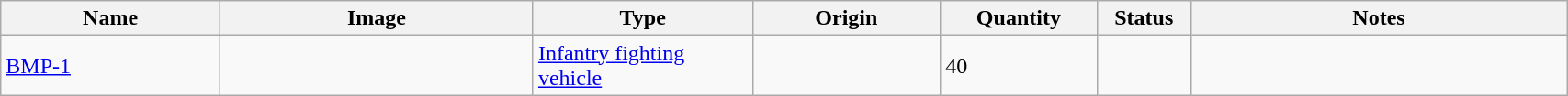<table class="wikitable" style="width:90%;">
<tr>
<th width=14%>Name</th>
<th width=20%>Image</th>
<th width=14%>Type</th>
<th width=12%>Origin</th>
<th width=10%>Quantity</th>
<th width=06%>Status</th>
<th width=24%>Notes</th>
</tr>
<tr>
<td><a href='#'>BMP-1</a></td>
<td></td>
<td><a href='#'>Infantry fighting vehicle</a></td>
<td></td>
<td>40</td>
<td></td>
<td></td>
</tr>
</table>
